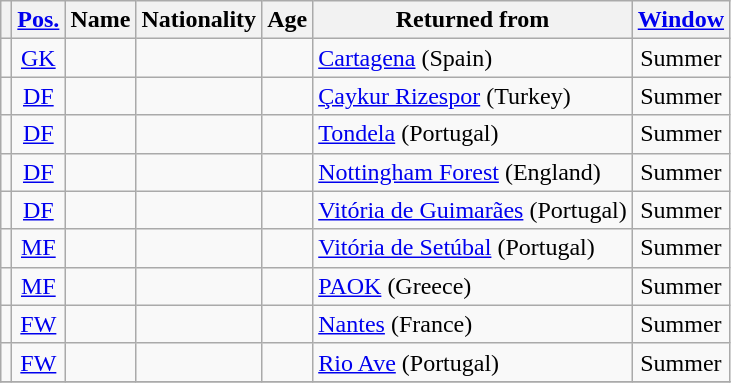<table class="wikitable sortable" style="text-align:center;">
<tr>
<th scope=col></th>
<th scope=col><a href='#'>Pos.</a></th>
<th scope=col>Name</th>
<th scope=col>Nationality</th>
<th scope=col>Age</th>
<th scope=col>Returned from</th>
<th scope=col><a href='#'>Window</a></th>
</tr>
<tr>
<td></td>
<td><a href='#'>GK</a></td>
<td align=left></td>
<td align=left></td>
<td></td>
<td align=left><a href='#'>Cartagena</a> (Spain)</td>
<td>Summer</td>
</tr>
<tr>
<td></td>
<td><a href='#'>DF</a></td>
<td align=left></td>
<td align=left></td>
<td></td>
<td align=left><a href='#'>Çaykur Rizespor</a> (Turkey)</td>
<td>Summer</td>
</tr>
<tr>
<td></td>
<td><a href='#'>DF</a></td>
<td align=left></td>
<td align=left></td>
<td></td>
<td align=left><a href='#'>Tondela</a> (Portugal)</td>
<td>Summer</td>
</tr>
<tr>
<td></td>
<td><a href='#'>DF</a></td>
<td align=left></td>
<td align=left></td>
<td></td>
<td align=left><a href='#'>Nottingham Forest</a> (England)</td>
<td>Summer</td>
</tr>
<tr>
<td></td>
<td><a href='#'>DF</a></td>
<td align=left></td>
<td align=left></td>
<td></td>
<td align=left><a href='#'>Vitória de Guimarães</a> (Portugal)</td>
<td>Summer</td>
</tr>
<tr>
<td></td>
<td><a href='#'>MF</a></td>
<td align=left></td>
<td align=left></td>
<td></td>
<td align=left><a href='#'>Vitória de Setúbal</a> (Portugal)</td>
<td>Summer</td>
</tr>
<tr>
<td></td>
<td><a href='#'>MF</a></td>
<td align=left></td>
<td align=left></td>
<td></td>
<td align=left><a href='#'>PAOK</a> (Greece)</td>
<td>Summer</td>
</tr>
<tr>
<td></td>
<td><a href='#'>FW</a></td>
<td align=left></td>
<td align=left></td>
<td></td>
<td align=left><a href='#'>Nantes</a> (France)</td>
<td>Summer</td>
</tr>
<tr>
<td></td>
<td><a href='#'>FW</a></td>
<td align=left></td>
<td align=left></td>
<td></td>
<td align=left><a href='#'>Rio Ave</a> (Portugal)</td>
<td>Summer</td>
</tr>
<tr>
</tr>
</table>
